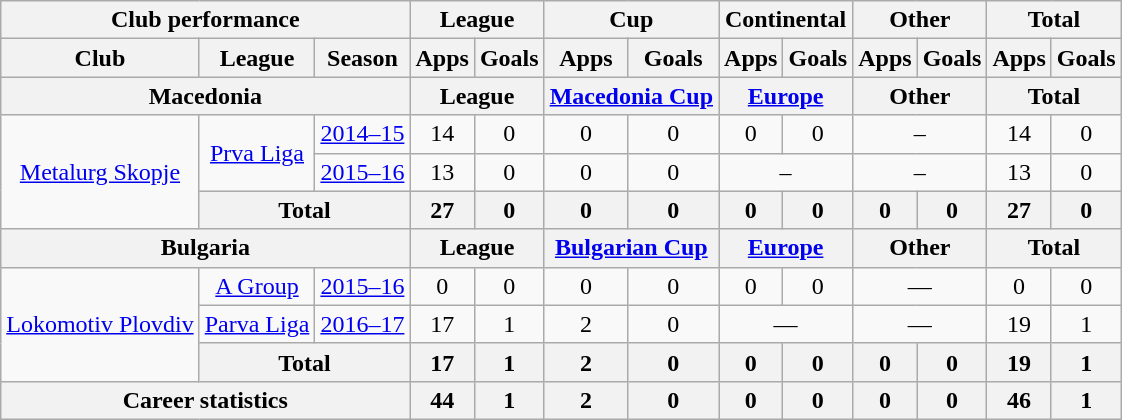<table class="wikitable" style="text-align: center">
<tr>
<th Colspan="3">Club performance</th>
<th Colspan="2">League</th>
<th Colspan="2">Cup</th>
<th Colspan="2">Continental</th>
<th Colspan="2">Other</th>
<th Colspan="3">Total</th>
</tr>
<tr>
<th>Club</th>
<th>League</th>
<th>Season</th>
<th>Apps</th>
<th>Goals</th>
<th>Apps</th>
<th>Goals</th>
<th>Apps</th>
<th>Goals</th>
<th>Apps</th>
<th>Goals</th>
<th>Apps</th>
<th>Goals</th>
</tr>
<tr>
<th Colspan="3">Macedonia</th>
<th Colspan="2">League</th>
<th Colspan="2"><a href='#'>Macedonia Cup</a></th>
<th Colspan="2"><a href='#'>Europe</a></th>
<th Colspan="2">Other</th>
<th Colspan="2">Total</th>
</tr>
<tr>
<td rowspan="3" valign="center"><a href='#'>Metalurg Skopje</a></td>
<td rowspan="2"><a href='#'>Prva Liga</a></td>
<td><a href='#'>2014–15</a></td>
<td>14</td>
<td>0</td>
<td>0</td>
<td>0</td>
<td>0</td>
<td>0</td>
<td colspan="2">–</td>
<td>14</td>
<td>0</td>
</tr>
<tr>
<td><a href='#'>2015–16</a></td>
<td>13</td>
<td>0</td>
<td>0</td>
<td>0</td>
<td colspan="2">–</td>
<td colspan="2">–</td>
<td>13</td>
<td>0</td>
</tr>
<tr>
<th colspan=2>Total</th>
<th>27</th>
<th>0</th>
<th>0</th>
<th>0</th>
<th>0</th>
<th>0</th>
<th>0</th>
<th>0</th>
<th>27</th>
<th>0</th>
</tr>
<tr>
<th Colspan="3">Bulgaria</th>
<th Colspan="2">League</th>
<th Colspan="2"><a href='#'>Bulgarian Cup</a></th>
<th Colspan="2"><a href='#'>Europe</a></th>
<th Colspan="2">Other</th>
<th Colspan="2">Total</th>
</tr>
<tr>
<td rowspan="3" valign="center"><a href='#'>Lokomotiv Plovdiv</a></td>
<td rowspan="1"><a href='#'>A Group</a></td>
<td><a href='#'>2015–16</a></td>
<td>0</td>
<td>0</td>
<td>0</td>
<td>0</td>
<td>0</td>
<td>0</td>
<td colspan="2">—</td>
<td>0</td>
<td>0</td>
</tr>
<tr>
<td rowspan="1"><a href='#'>Parva Liga</a></td>
<td><a href='#'>2016–17</a></td>
<td>17</td>
<td>1</td>
<td>2</td>
<td>0</td>
<td colspan="2">—</td>
<td colspan="2">—</td>
<td>19</td>
<td>1</td>
</tr>
<tr>
<th colspan=2>Total</th>
<th>17</th>
<th>1</th>
<th>2</th>
<th>0</th>
<th>0</th>
<th>0</th>
<th>0</th>
<th>0</th>
<th>19</th>
<th>1</th>
</tr>
<tr>
<th colspan="3">Career statistics</th>
<th>44</th>
<th>1</th>
<th>2</th>
<th>0</th>
<th>0</th>
<th>0</th>
<th>0</th>
<th>0</th>
<th>46</th>
<th>1</th>
</tr>
</table>
